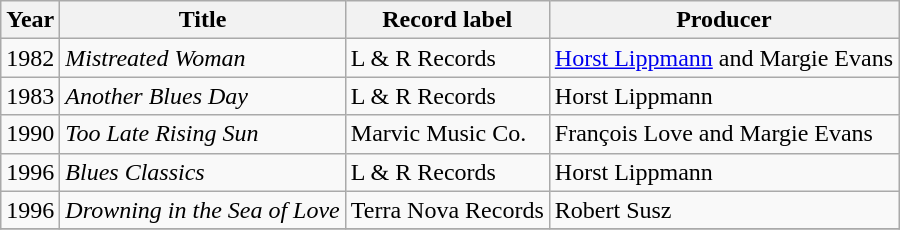<table class="wikitable sortable">
<tr>
<th>Year</th>
<th>Title</th>
<th>Record label</th>
<th>Producer</th>
</tr>
<tr>
<td>1982</td>
<td><em>Mistreated Woman</em></td>
<td>L & R Records</td>
<td><a href='#'>Horst Lippmann</a> and Margie Evans</td>
</tr>
<tr>
<td>1983</td>
<td><em>Another Blues Day</em></td>
<td>L & R Records</td>
<td>Horst Lippmann</td>
</tr>
<tr>
<td>1990</td>
<td><em>Too Late Rising Sun</em></td>
<td>Marvic Music Co.</td>
<td>François Love and Margie Evans</td>
</tr>
<tr>
<td>1996</td>
<td><em>Blues Classics</em></td>
<td>L & R Records</td>
<td>Horst Lippmann</td>
</tr>
<tr>
<td>1996</td>
<td><em>Drowning in the Sea of Love</em></td>
<td>Terra Nova Records</td>
<td>Robert Susz</td>
</tr>
<tr>
</tr>
</table>
